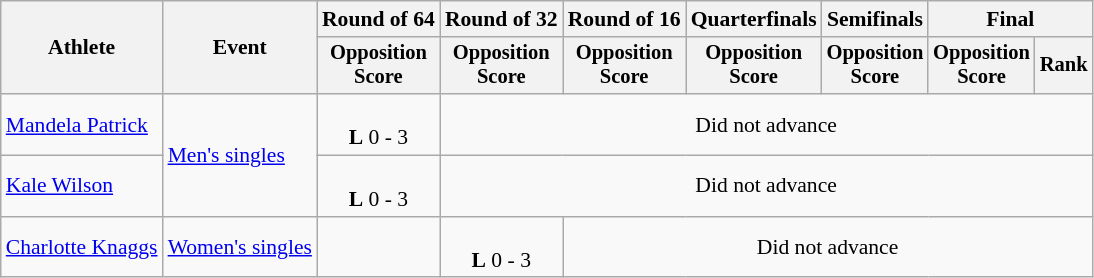<table class=wikitable style="font-size:90%">
<tr>
<th rowspan=2>Athlete</th>
<th rowspan=2>Event</th>
<th>Round of 64</th>
<th>Round of 32</th>
<th>Round of 16</th>
<th>Quarterfinals</th>
<th>Semifinals</th>
<th colspan=2>Final</th>
</tr>
<tr style="font-size:95%">
<th>Opposition<br>Score</th>
<th>Opposition<br>Score</th>
<th>Opposition<br>Score</th>
<th>Opposition<br>Score</th>
<th>Opposition<br>Score</th>
<th>Opposition<br>Score</th>
<th>Rank</th>
</tr>
<tr align=center>
<td align=left><a href='#'>Mandela Patrick</a></td>
<td align=left rowspan=2><a href='#'>Men's singles</a></td>
<td><br><strong>L</strong> 0 - 3</td>
<td colspan=6>Did not advance</td>
</tr>
<tr align=center>
<td align=left><a href='#'>Kale Wilson</a></td>
<td><br><strong>L</strong> 0 - 3</td>
<td colspan=6>Did not advance</td>
</tr>
<tr align=center>
<td align=left><a href='#'>Charlotte Knaggs</a></td>
<td align=left><a href='#'>Women's singles</a></td>
<td></td>
<td><br><strong>L</strong> 0 - 3</td>
<td colspan=5>Did not advance</td>
</tr>
</table>
